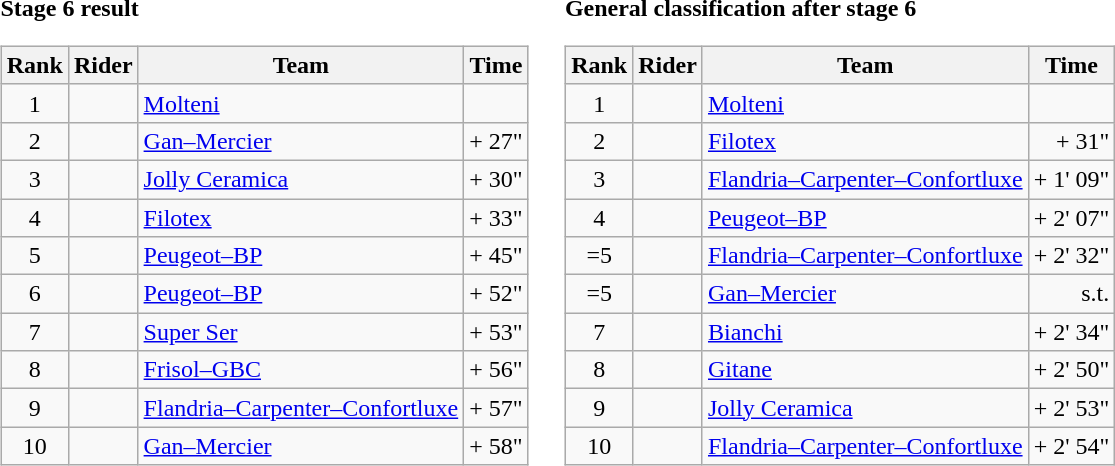<table>
<tr>
<td><strong>Stage 6 result</strong><br><table class="wikitable">
<tr>
<th scope="col">Rank</th>
<th scope="col">Rider</th>
<th scope="col">Team</th>
<th scope="col">Time</th>
</tr>
<tr>
<td style="text-align:center;">1</td>
<td></td>
<td><a href='#'>Molteni</a></td>
<td style="text-align:right;"></td>
</tr>
<tr>
<td style="text-align:center;">2</td>
<td></td>
<td><a href='#'>Gan–Mercier</a></td>
<td style="text-align:right;">+ 27"</td>
</tr>
<tr>
<td style="text-align:center;">3</td>
<td></td>
<td><a href='#'>Jolly Ceramica</a></td>
<td style="text-align:right;">+ 30"</td>
</tr>
<tr>
<td style="text-align:center;">4</td>
<td></td>
<td><a href='#'>Filotex</a></td>
<td style="text-align:right;">+ 33"</td>
</tr>
<tr>
<td style="text-align:center;">5</td>
<td></td>
<td><a href='#'>Peugeot–BP</a></td>
<td style="text-align:right;">+ 45"</td>
</tr>
<tr>
<td style="text-align:center;">6</td>
<td></td>
<td><a href='#'>Peugeot–BP</a></td>
<td style="text-align:right;">+ 52"</td>
</tr>
<tr>
<td style="text-align:center;">7</td>
<td></td>
<td><a href='#'>Super Ser</a></td>
<td style="text-align:right;">+ 53"</td>
</tr>
<tr>
<td style="text-align:center;">8</td>
<td></td>
<td><a href='#'>Frisol–GBC</a></td>
<td style="text-align:right;">+ 56"</td>
</tr>
<tr>
<td style="text-align:center;">9</td>
<td></td>
<td><a href='#'>Flandria–Carpenter–Confortluxe</a></td>
<td style="text-align:right;">+ 57"</td>
</tr>
<tr>
<td style="text-align:center;">10</td>
<td></td>
<td><a href='#'>Gan–Mercier</a></td>
<td style="text-align:right;">+ 58"</td>
</tr>
</table>
</td>
<td></td>
<td><strong>General classification after stage 6</strong><br><table class="wikitable">
<tr>
<th scope="col">Rank</th>
<th scope="col">Rider</th>
<th scope="col">Team</th>
<th scope="col">Time</th>
</tr>
<tr>
<td style="text-align:center;">1</td>
<td> </td>
<td><a href='#'>Molteni</a></td>
<td style="text-align:right;"></td>
</tr>
<tr>
<td style="text-align:center;">2</td>
<td></td>
<td><a href='#'>Filotex</a></td>
<td style="text-align:right;">+ 31"</td>
</tr>
<tr>
<td style="text-align:center;">3</td>
<td></td>
<td><a href='#'>Flandria–Carpenter–Confortluxe</a></td>
<td style="text-align:right;">+ 1' 09"</td>
</tr>
<tr>
<td style="text-align:center;">4</td>
<td></td>
<td><a href='#'>Peugeot–BP</a></td>
<td style="text-align:right;">+ 2' 07"</td>
</tr>
<tr>
<td style="text-align:center;">=5</td>
<td></td>
<td><a href='#'>Flandria–Carpenter–Confortluxe</a></td>
<td style="text-align:right;">+ 2' 32"</td>
</tr>
<tr>
<td style="text-align:center;">=5</td>
<td></td>
<td><a href='#'>Gan–Mercier</a></td>
<td style="text-align:right;">s.t.</td>
</tr>
<tr>
<td style="text-align:center;">7</td>
<td></td>
<td><a href='#'>Bianchi</a></td>
<td style="text-align:right;">+ 2' 34"</td>
</tr>
<tr>
<td style="text-align:center;">8</td>
<td></td>
<td><a href='#'>Gitane</a></td>
<td style="text-align:right;">+ 2' 50"</td>
</tr>
<tr>
<td style="text-align:center;">9</td>
<td></td>
<td><a href='#'>Jolly Ceramica</a></td>
<td style="text-align:right;">+ 2' 53"</td>
</tr>
<tr>
<td style="text-align:center;">10</td>
<td></td>
<td><a href='#'>Flandria–Carpenter–Confortluxe</a></td>
<td style="text-align:right;">+ 2' 54"</td>
</tr>
</table>
</td>
</tr>
</table>
